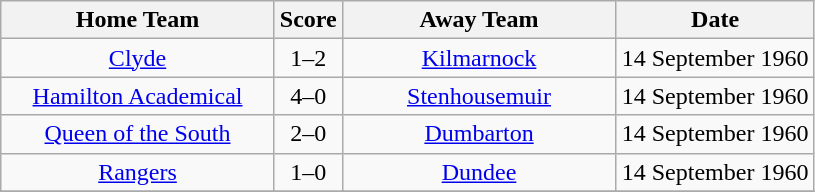<table class="wikitable" style="text-align:center;">
<tr>
<th width=175>Home Team</th>
<th width=20>Score</th>
<th width=175>Away Team</th>
<th width= 125>Date</th>
</tr>
<tr>
<td><a href='#'>Clyde</a></td>
<td>1–2</td>
<td><a href='#'>Kilmarnock</a></td>
<td>14 September 1960</td>
</tr>
<tr>
<td><a href='#'>Hamilton Academical</a></td>
<td>4–0</td>
<td><a href='#'>Stenhousemuir</a></td>
<td>14 September 1960</td>
</tr>
<tr>
<td><a href='#'>Queen of the South</a></td>
<td>2–0</td>
<td><a href='#'>Dumbarton</a></td>
<td>14 September 1960</td>
</tr>
<tr>
<td><a href='#'>Rangers</a></td>
<td>1–0</td>
<td><a href='#'>Dundee</a></td>
<td>14 September 1960</td>
</tr>
<tr>
</tr>
</table>
